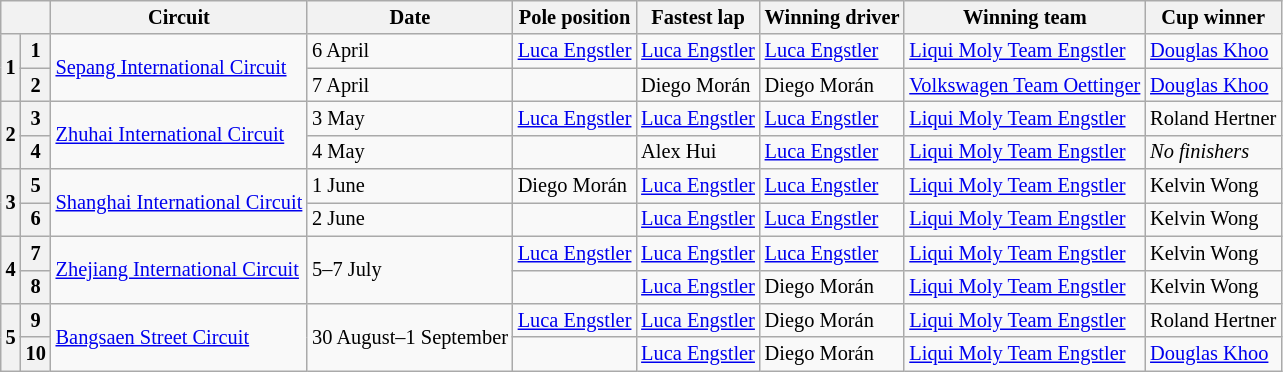<table class="wikitable" style="font-size: 85%">
<tr>
<th colspan="2"></th>
<th>Circuit</th>
<th>Date</th>
<th>Pole position</th>
<th>Fastest lap</th>
<th>Winning driver</th>
<th>Winning team</th>
<th>Cup winner</th>
</tr>
<tr>
<th rowspan="2">1</th>
<th>1</th>
<td rowspan="2"> <a href='#'>Sepang International Circuit</a></td>
<td>6 April</td>
<td> <a href='#'>Luca Engstler</a></td>
<td> <a href='#'>Luca Engstler</a></td>
<td> <a href='#'>Luca Engstler</a></td>
<td> <a href='#'>Liqui Moly Team Engstler</a></td>
<td> <a href='#'>Douglas Khoo</a></td>
</tr>
<tr>
<th>2</th>
<td>7 April</td>
<td></td>
<td> Diego Morán</td>
<td> Diego Morán</td>
<td> <a href='#'>Volkswagen Team Oettinger</a></td>
<td> <a href='#'>Douglas Khoo</a></td>
</tr>
<tr>
<th rowspan="2">2</th>
<th>3</th>
<td rowspan=2> <a href='#'>Zhuhai International Circuit</a></td>
<td>3 May</td>
<td> <a href='#'>Luca Engstler</a></td>
<td> <a href='#'>Luca Engstler</a></td>
<td> <a href='#'>Luca Engstler</a></td>
<td> <a href='#'>Liqui Moly Team Engstler</a></td>
<td> Roland Hertner</td>
</tr>
<tr>
<th>4</th>
<td>4 May</td>
<td></td>
<td> Alex Hui</td>
<td> <a href='#'>Luca Engstler</a></td>
<td> <a href='#'>Liqui Moly Team Engstler</a></td>
<td><em>No finishers</em></td>
</tr>
<tr>
<th rowspan="2">3</th>
<th>5</th>
<td rowspan="2"> <a href='#'>Shanghai International Circuit</a></td>
<td>1 June</td>
<td> Diego Morán</td>
<td> <a href='#'>Luca Engstler</a></td>
<td> <a href='#'>Luca Engstler</a></td>
<td> <a href='#'>Liqui Moly Team Engstler</a></td>
<td> Kelvin Wong</td>
</tr>
<tr>
<th>6</th>
<td>2 June</td>
<td></td>
<td> <a href='#'>Luca Engstler</a></td>
<td> <a href='#'>Luca Engstler</a></td>
<td> <a href='#'>Liqui Moly Team Engstler</a></td>
<td> Kelvin Wong</td>
</tr>
<tr>
<th rowspan="2">4</th>
<th>7</th>
<td rowspan="2"> <a href='#'>Zhejiang International Circuit</a></td>
<td rowspan="2">5–7 July</td>
<td> <a href='#'>Luca Engstler</a></td>
<td> <a href='#'>Luca Engstler</a></td>
<td> <a href='#'>Luca Engstler</a></td>
<td> <a href='#'>Liqui Moly Team Engstler</a></td>
<td> Kelvin Wong</td>
</tr>
<tr>
<th>8</th>
<td></td>
<td> <a href='#'>Luca Engstler</a></td>
<td> Diego Morán</td>
<td> <a href='#'>Liqui Moly Team Engstler</a></td>
<td> Kelvin Wong</td>
</tr>
<tr>
<th rowspan="2">5</th>
<th>9</th>
<td rowspan="2"> <a href='#'>Bangsaen Street Circuit</a></td>
<td rowspan="2">30 August–1 September</td>
<td> <a href='#'>Luca Engstler</a></td>
<td> <a href='#'>Luca Engstler</a></td>
<td> Diego Morán</td>
<td> <a href='#'>Liqui Moly Team Engstler</a></td>
<td> Roland Hertner</td>
</tr>
<tr>
<th>10</th>
<td></td>
<td> <a href='#'>Luca Engstler</a></td>
<td> Diego Morán</td>
<td> <a href='#'>Liqui Moly Team Engstler</a></td>
<td> <a href='#'>Douglas Khoo</a></td>
</tr>
</table>
